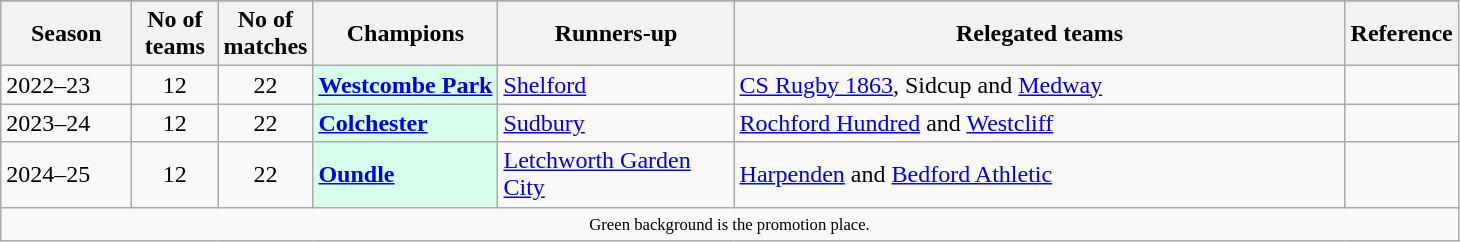<table class="wikitable">
<tr>
</tr>
<tr>
<th style="width:80px;">Season</th>
<th style="width:50px;">No of teams</th>
<th style="width:50px;">No of matches</th>
<th style="width:200x;">Champions</th>
<th style="width:150px;">Runners-up</th>
<th style="width:400px;">Relegated teams</th>
<th style="width:50px;">Reference</th>
</tr>
<tr>
<td>2022–23</td>
<td style="text-align: center;">12</td>
<td style="text-align: center;">22</td>
<td style="background:#d8ffeb;"><strong><a href='#'>Westcombe Park</a></strong></td>
<td><a href='#'>Shelford</a></td>
<td><a href='#'>CS Rugby 1863</a>, Sidcup and <a href='#'>Medway</a></td>
<td></td>
</tr>
<tr>
<td>2023–24</td>
<td style="text-align: center;">12</td>
<td style="text-align: center;">22</td>
<td style="background:#d8ffeb;"><strong><a href='#'>Colchester</a></strong></td>
<td><a href='#'>Sudbury</a></td>
<td><a href='#'>Rochford Hundred</a> and <a href='#'>Westcliff</a></td>
<td></td>
</tr>
<tr>
<td>2024–25</td>
<td style="text-align: center;">12</td>
<td style="text-align: center;">22</td>
<td style="background:#d8ffeb;"><strong><a href='#'>Oundle</a></strong></td>
<td><a href='#'>Letchworth Garden City</a></td>
<td><a href='#'>Harpenden</a> and <a href='#'>Bedford Athletic</a></td>
<td></td>
</tr>
<tr>
<td colspan="15"  style="border:0; font-size:smaller; text-align:center;"><small><span>Green background</span> is the promotion place.</small></td>
</tr>
</table>
